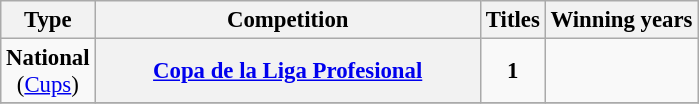<table class="wikitable plainrowheaders" style="font-size:95%; text-align:center;">
<tr>
<th>Type</th>
<th width=250px>Competition</th>
<th>Titles</th>
<th>Winning years</th>
</tr>
<tr>
<td rowspan=1><strong>National</strong><br>(<a href='#'>Cups</a>)</td>
<th scope=col><a href='#'>Copa de la Liga Profesional</a></th>
<td><strong>1</strong></td>
<td></td>
</tr>
<tr>
</tr>
</table>
